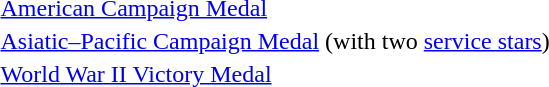<table>
<tr>
<td></td>
<td><a href='#'>American Campaign Medal</a></td>
</tr>
<tr>
<td></td>
<td><a href='#'>Asiatic–Pacific Campaign Medal</a> (with two <a href='#'>service stars</a>)</td>
</tr>
<tr>
<td></td>
<td><a href='#'>World War II Victory Medal</a></td>
</tr>
</table>
